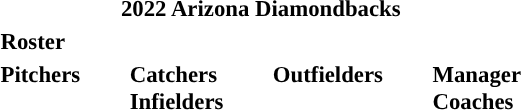<table class="toccolours" style="font-size: 95%;">
<tr>
<th colspan="10">2022 Arizona Diamondbacks</th>
</tr>
<tr>
<td colspan="10"><strong>Roster</strong></td>
</tr>
<tr>
<td valign="top"><strong>Pitchers</strong><br> 

  
 
 
  
 
 

   
  
  
 
  
  
 
 
 
  
  

    
 
  
 
 
 
  
 
 
</td>
<td width="25px"></td>
<td valign="top"><strong>Catchers</strong><br>  
  

<strong>Infielders</strong>
 
  

  
  
 

  
  
 

  
 
 
</td>
<td width="25px"></td>
<td valign="top"><strong>Outfielders</strong><br>  
  
  
  
 
 
 
  
</td>
<td width="25px"></td>
<td valign="top"><strong>Manager</strong><br>
<strong>Coaches</strong>
 
 
 
 
 
 
 
 
 
 
 
 
 
 </td>
</tr>
<tr>
</tr>
</table>
